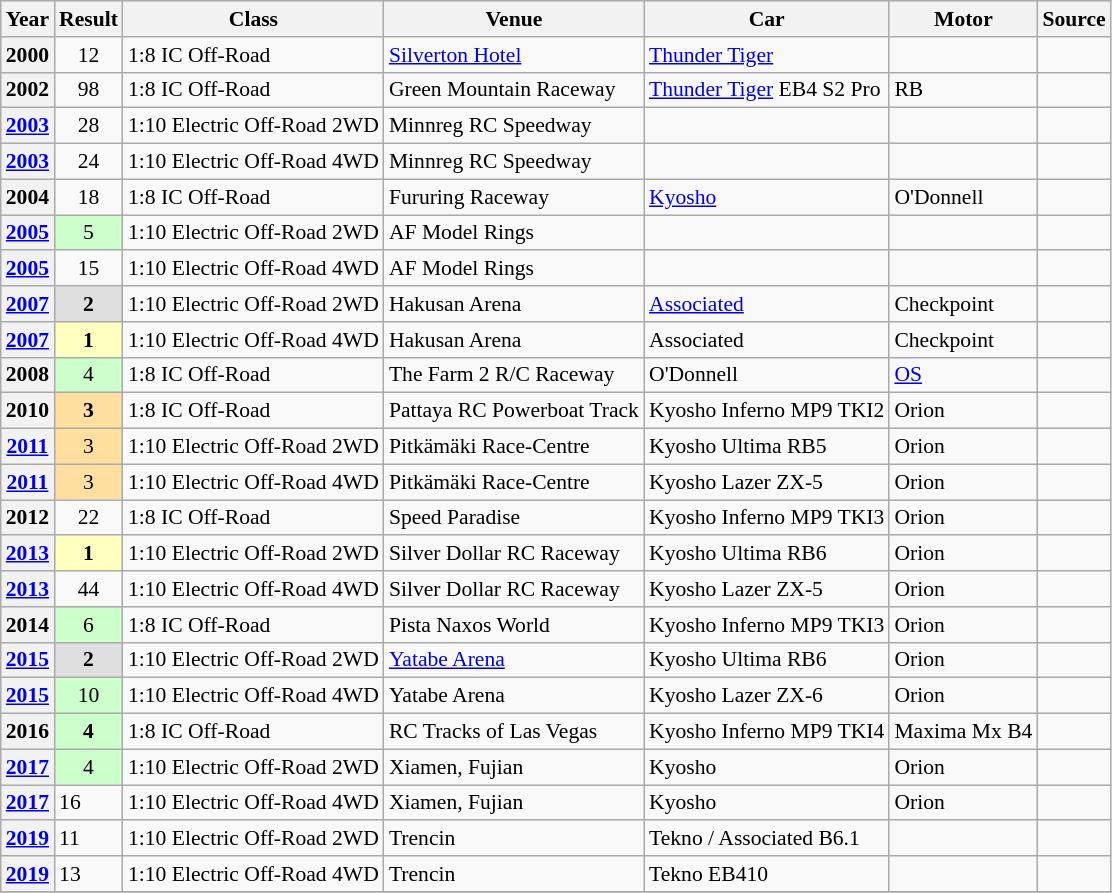<table class="wikitable" style="font-size: 90%">
<tr>
<th>Year</th>
<th>Result</th>
<th>Class</th>
<th>Venue</th>
<th>Car</th>
<th>Motor</th>
<th>Source</th>
</tr>
<tr>
<th>2000</th>
<td align=center style="background:#">12</td>
<td>1:8 IC Off-Road</td>
<td> <a href='#'>Silverton Hotel</a></td>
<td><a href='#'>Thunder Tiger</a></td>
<td></td>
<td></td>
</tr>
<tr>
<th>2002</th>
<td align=center style="background:#">98</td>
<td>1:8 IC Off-Road</td>
<td>Green Mountain Raceway</td>
<td><a href='#'>Thunder Tiger</a> EB4 S2 Pro</td>
<td>RB</td>
<td></td>
</tr>
<tr>
<th><a href='#'>2003</a></th>
<td align=center style="background:#;">28</td>
<td>1:10 Electric Off-Road 2WD</td>
<td> Minnreg RC Speedway</td>
<td></td>
<td></td>
<td></td>
</tr>
<tr>
<th><a href='#'>2003</a></th>
<td align=center style="background:#">24</td>
<td>1:10 Electric Off-Road 4WD</td>
<td> Minnreg RC Speedway</td>
<td></td>
<td></td>
<td></td>
</tr>
<tr>
<th>2004</th>
<td align=center style="background:#">18</td>
<td>1:8 IC Off-Road</td>
<td> Fururing Raceway</td>
<td><a href='#'>Kyosho</a></td>
<td>O'Donnell</td>
<td></td>
</tr>
<tr>
<th><a href='#'>2005</a></th>
<td align=center style="background:#cfc;">5</td>
<td>1:10 Electric Off-Road 2WD</td>
<td> AF Model Rings</td>
<td></td>
<td></td>
<td></td>
</tr>
<tr>
<th><a href='#'>2005</a></th>
<td align=center style="background:#">15</td>
<td>1:10 Electric Off-Road 4WD</td>
<td> AF Model Rings</td>
<td></td>
<td></td>
<td></td>
</tr>
<tr>
<th><a href='#'>2007</a></th>
<td align=center style="background:#DFDFDF;"><strong>2</strong></td>
<td>1:10 Electric Off-Road 2WD</td>
<td> Hakusan Arena</td>
<td><a href='#'>Associated</a></td>
<td>Checkpoint</td>
<td></td>
</tr>
<tr>
<th><a href='#'>2007</a></th>
<td align=center style="background:#FFFFBF;"><strong>1</strong></td>
<td>1:10 Electric Off-Road 4WD</td>
<td> Hakusan Arena</td>
<td>Associated</td>
<td>Checkpoint</td>
<td></td>
</tr>
<tr>
<th>2008</th>
<td align=center style="background:#cfc;">4</td>
<td>1:8 IC Off-Road</td>
<td> The Farm 2 R/C Raceway</td>
<td>O'Donnell</td>
<td><a href='#'>OS</a></td>
<td></td>
</tr>
<tr>
<th>2010</th>
<td align=center style="background:#FFDF9F"><strong>3</strong></td>
<td>1:8 IC Off-Road</td>
<td> Pattaya RC Powerboat Track</td>
<td>Kyosho Inferno MP9 TKI2</td>
<td>Orion</td>
<td></td>
</tr>
<tr>
<th><a href='#'>2011</a></th>
<td align=center style="background:#FFDF9F;">3</td>
<td>1:10 Electric Off-Road 2WD</td>
<td> Pitkämäki Race-Centre</td>
<td>Kyosho Ultima RB5</td>
<td>Orion</td>
<td></td>
</tr>
<tr>
<th><a href='#'>2011</a></th>
<td align=center style="background:#FFDF9F">3</td>
<td>1:10 Electric Off-Road 4WD</td>
<td> Pitkämäki Race-Centre</td>
<td>Kyosho Lazer ZX-5</td>
<td>Orion</td>
<td></td>
</tr>
<tr>
<th>2012</th>
<td align=center style="background:#">22</td>
<td>1:8 IC Off-Road</td>
<td> Speed Paradise</td>
<td>Kyosho Inferno MP9 TKI3</td>
<td>Orion</td>
<td></td>
</tr>
<tr>
<th><a href='#'>2013</a></th>
<td align=center style="background:#FFFFBF;"><strong>1</strong></td>
<td>1:10 Electric Off-Road 2WD</td>
<td> Silver Dollar RC Raceway</td>
<td>Kyosho Ultima RB6</td>
<td>Orion</td>
<td></td>
</tr>
<tr>
<th><a href='#'>2013</a></th>
<td align=center style="background:#">44</td>
<td>1:10 Electric Off-Road 4WD</td>
<td> Silver Dollar RC Raceway</td>
<td>Kyosho Lazer ZX-5</td>
<td>Orion</td>
<td></td>
</tr>
<tr>
<th>2014</th>
<td align=center style="background:#cfc">6</td>
<td>1:8 IC Off-Road</td>
<td> Pista Naxos World</td>
<td>Kyosho Inferno MP9 TKI3</td>
<td>Orion</td>
<td></td>
</tr>
<tr>
<th><a href='#'>2015</a></th>
<td align=center style="background:#DFDFDF;"><strong>2</strong></td>
<td>1:10 Electric Off-Road 2WD</td>
<td> <a href='#'>Yatabe Arena</a></td>
<td>Kyosho Ultima RB6</td>
<td>Orion</td>
<td></td>
</tr>
<tr>
<th><a href='#'>2015</a></th>
<td align=center style="background:#cfc;">10</td>
<td>1:10 Electric Off-Road 4WD</td>
<td> Yatabe Arena</td>
<td>Kyosho Lazer ZX-6</td>
<td>Orion</td>
<td></td>
</tr>
<tr>
<th>2016</th>
<td align=center style="background:#cfc;"><strong>4</strong></td>
<td>1:8 IC Off-Road</td>
<td> RC Tracks of Las Vegas</td>
<td>Kyosho Inferno MP9 TKI4</td>
<td>Maxima Mx B4</td>
<td></td>
</tr>
<tr>
<th><a href='#'>2017</a></th>
<td align=center style="background:#cfc;">4</td>
<td>1:10 Electric Off-Road 2WD</td>
<td> Xiamen, Fujian</td>
<td>Kyosho</td>
<td>Orion</td>
<td></td>
</tr>
<tr>
<th><a href='#'>2017</a></th>
<td>16</td>
<td>1:10 Electric Off-Road 4WD</td>
<td> Xiamen, Fujian</td>
<td>Kyosho</td>
<td>Orion</td>
<td></td>
</tr>
<tr>
<th><a href='#'>2019</a></th>
<td>11</td>
<td>1:10 Electric Off-Road 2WD</td>
<td> Trencin</td>
<td>Tekno / Associated B6.1</td>
<td></td>
<td></td>
</tr>
<tr>
<th><a href='#'>2019</a></th>
<td>13</td>
<td>1:10 Electric Off-Road 4WD</td>
<td> Trencin</td>
<td>Tekno EB410</td>
<td></td>
<td></td>
</tr>
<tr>
</tr>
</table>
